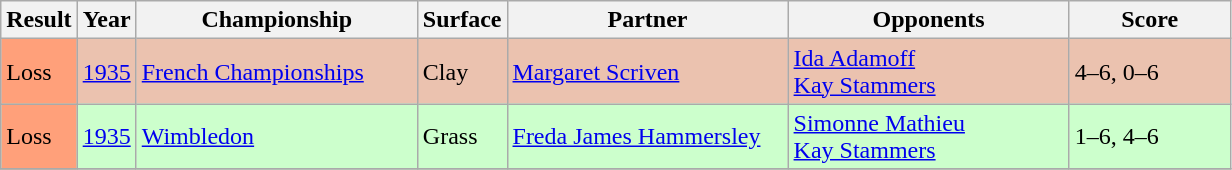<table class="sortable wikitable">
<tr>
<th style="width:40px">Result</th>
<th style="width:30px">Year</th>
<th style="width:180px">Championship</th>
<th style="width:50px">Surface</th>
<th style="width:180px">Partner</th>
<th style="width:180px">Opponents</th>
<th style="width:100px" class="unsortable">Score</th>
</tr>
<tr style="background:#ebc2af;">
<td style="background:#ffa07a;">Loss</td>
<td><a href='#'>1935</a></td>
<td><a href='#'>French Championships</a></td>
<td>Clay</td>
<td> <a href='#'>Margaret Scriven</a></td>
<td> <a href='#'>Ida Adamoff</a><br> <a href='#'>Kay Stammers</a></td>
<td>4–6, 0–6</td>
</tr>
<tr style="background:#cfc;">
<td style="background:#ffa07a;">Loss</td>
<td><a href='#'>1935</a></td>
<td><a href='#'>Wimbledon</a></td>
<td>Grass</td>
<td> <a href='#'>Freda James Hammersley</a></td>
<td> <a href='#'>Simonne Mathieu</a><br> <a href='#'>Kay Stammers</a></td>
<td>1–6, 4–6</td>
</tr>
<tr style="background:#cfc;">
</tr>
</table>
